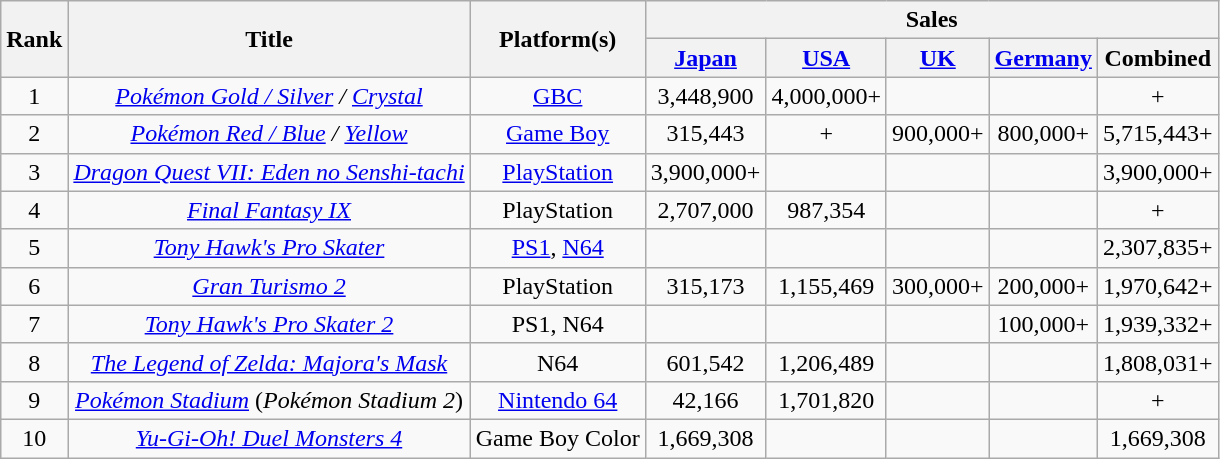<table class="wikitable sortable" style="text-align:center">
<tr>
<th rowspan="2">Rank</th>
<th rowspan="2">Title</th>
<th rowspan="2">Platform(s)</th>
<th colspan="5">Sales</th>
</tr>
<tr>
<th><a href='#'>Japan</a></th>
<th><a href='#'>USA</a></th>
<th><a href='#'>UK</a></th>
<th><a href='#'>Germany</a></th>
<th>Combined</th>
</tr>
<tr>
<td>1</td>
<td><em><a href='#'>Pokémon Gold / Silver</a> / <a href='#'>Crystal</a></em></td>
<td><a href='#'>GBC</a></td>
<td>3,448,900</td>
<td>4,000,000+</td>
<td></td>
<td></td>
<td>+</td>
</tr>
<tr>
<td>2</td>
<td><em><a href='#'>Pokémon Red / Blue</a> / <a href='#'>Yellow</a></em></td>
<td><a href='#'>Game Boy</a></td>
<td>315,443</td>
<td>+</td>
<td>900,000+</td>
<td>800,000+</td>
<td>5,715,443+</td>
</tr>
<tr>
<td>3</td>
<td><em><a href='#'>Dragon Quest VII: Eden no Senshi-tachi</a></em></td>
<td><a href='#'>PlayStation</a></td>
<td>3,900,000+</td>
<td></td>
<td></td>
<td></td>
<td>3,900,000+</td>
</tr>
<tr>
<td>4</td>
<td><em><a href='#'>Final Fantasy IX</a></em></td>
<td>PlayStation</td>
<td>2,707,000</td>
<td>987,354</td>
<td></td>
<td></td>
<td>+</td>
</tr>
<tr>
<td>5</td>
<td><em><a href='#'>Tony Hawk's Pro Skater</a></em></td>
<td><a href='#'>PS1</a>, <a href='#'>N64</a></td>
<td></td>
<td></td>
<td></td>
<td></td>
<td>2,307,835+</td>
</tr>
<tr>
<td>6</td>
<td><em><a href='#'>Gran Turismo 2</a></em></td>
<td>PlayStation</td>
<td>315,173</td>
<td>1,155,469</td>
<td>300,000+</td>
<td>200,000+</td>
<td>1,970,642+</td>
</tr>
<tr>
<td>7</td>
<td><em><a href='#'>Tony Hawk's Pro Skater 2</a></em></td>
<td>PS1, N64</td>
<td></td>
<td></td>
<td></td>
<td>100,000+</td>
<td>1,939,332+</td>
</tr>
<tr>
<td>8</td>
<td><em><a href='#'>The Legend of Zelda: Majora's Mask</a></em></td>
<td>N64</td>
<td>601,542</td>
<td>1,206,489</td>
<td></td>
<td></td>
<td>1,808,031+</td>
</tr>
<tr>
<td>9</td>
<td><em><a href='#'>Pokémon Stadium</a></em> (<em>Pokémon Stadium 2</em>)</td>
<td><a href='#'>Nintendo 64</a></td>
<td>42,166</td>
<td>1,701,820</td>
<td></td>
<td></td>
<td>+</td>
</tr>
<tr>
<td>10</td>
<td><em><a href='#'>Yu-Gi-Oh! Duel Monsters 4</a></em></td>
<td>Game Boy Color</td>
<td>1,669,308</td>
<td></td>
<td></td>
<td></td>
<td>1,669,308</td>
</tr>
</table>
